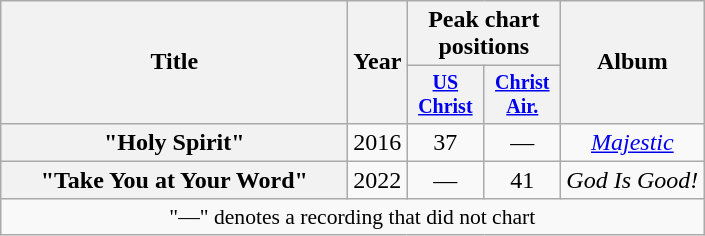<table class="wikitable plainrowheaders" style="text-align:center;">
<tr>
<th scope="col" rowspan="2" style="width:14em;">Title</th>
<th scope="col" rowspan="2">Year</th>
<th scope="col" colspan="2">Peak chart positions</th>
<th scope="col" rowspan="2">Album</th>
</tr>
<tr style="font-size:smaller;">
<th width="45"><a href='#'>US<br>Christ</a></th>
<th width="45"><a href='#'>Christ<br>Air.</a><br></th>
</tr>
<tr>
<th scope="row">"Holy Spirit"<br></th>
<td>2016</td>
<td>37<br></td>
<td>—</td>
<td><em><a href='#'>Majestic</a></em></td>
</tr>
<tr>
<th scope="row">"Take You at Your Word"<br></th>
<td>2022</td>
<td>—</td>
<td>41<br></td>
<td><em>God Is Good!</em></td>
</tr>
<tr>
<td colspan="5" style="font-size:90%">"—" denotes a recording that did not chart</td>
</tr>
</table>
